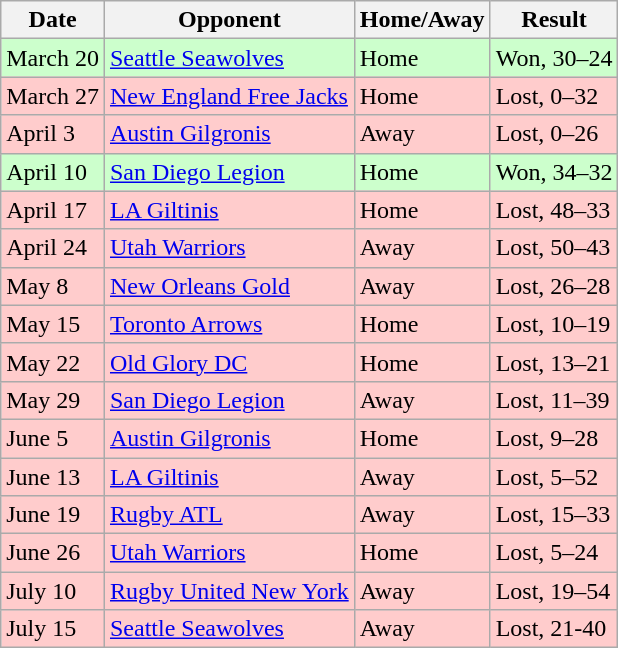<table class="wikitable">
<tr>
<th>Date</th>
<th>Opponent</th>
<th>Home/Away</th>
<th>Result</th>
</tr>
<tr style="background:#cfc;">
<td>March 20</td>
<td><a href='#'>Seattle Seawolves</a></td>
<td>Home</td>
<td>Won, 30–24</td>
</tr>
<tr style="background:#fcc;">
<td>March 27</td>
<td><a href='#'>New England Free Jacks</a></td>
<td>Home</td>
<td>Lost, 0–32</td>
</tr>
<tr style="background:#fcc;">
<td>April 3</td>
<td><a href='#'>Austin Gilgronis</a></td>
<td>Away</td>
<td>Lost, 0–26</td>
</tr>
<tr style="background:#cfc;">
<td>April 10</td>
<td><a href='#'>San Diego Legion</a></td>
<td>Home</td>
<td>Won, 34–32</td>
</tr>
<tr style="background:#fcc;">
<td>April 17</td>
<td><a href='#'>LA Giltinis</a></td>
<td>Home</td>
<td>Lost, 48–33</td>
</tr>
<tr style="background:#fcc;">
<td>April 24</td>
<td><a href='#'>Utah Warriors</a></td>
<td>Away</td>
<td>Lost, 50–43</td>
</tr>
<tr style="background:#fcc;">
<td>May 8</td>
<td><a href='#'>New Orleans Gold</a></td>
<td>Away</td>
<td>Lost, 26–28</td>
</tr>
<tr style="background:#fcc;">
<td>May 15</td>
<td><a href='#'>Toronto Arrows</a></td>
<td>Home</td>
<td>Lost, 10–19</td>
</tr>
<tr style="background:#fcc;">
<td>May 22</td>
<td><a href='#'>Old Glory DC</a></td>
<td>Home</td>
<td>Lost, 13–21</td>
</tr>
<tr style="background:#fcc;">
<td>May 29</td>
<td><a href='#'>San Diego Legion</a></td>
<td>Away</td>
<td>Lost, 11–39</td>
</tr>
<tr style="background:#fcc;">
<td>June 5</td>
<td><a href='#'>Austin Gilgronis</a></td>
<td>Home</td>
<td>Lost, 9–28</td>
</tr>
<tr style="background:#fcc;">
<td>June 13</td>
<td><a href='#'>LA Giltinis</a></td>
<td>Away</td>
<td>Lost, 5–52</td>
</tr>
<tr style="background:#fcc;">
<td>June 19</td>
<td><a href='#'>Rugby ATL</a></td>
<td>Away</td>
<td>Lost, 15–33</td>
</tr>
<tr style="background:#fcc;">
<td>June 26</td>
<td><a href='#'>Utah Warriors</a></td>
<td>Home</td>
<td>Lost, 5–24</td>
</tr>
<tr style="background:#fcc;">
<td>July 10</td>
<td><a href='#'>Rugby United New York</a></td>
<td>Away</td>
<td>Lost, 19–54</td>
</tr>
<tr style="background:#fcc;">
<td>July 15</td>
<td><a href='#'>Seattle Seawolves</a></td>
<td>Away</td>
<td>Lost, 21-40</td>
</tr>
</table>
